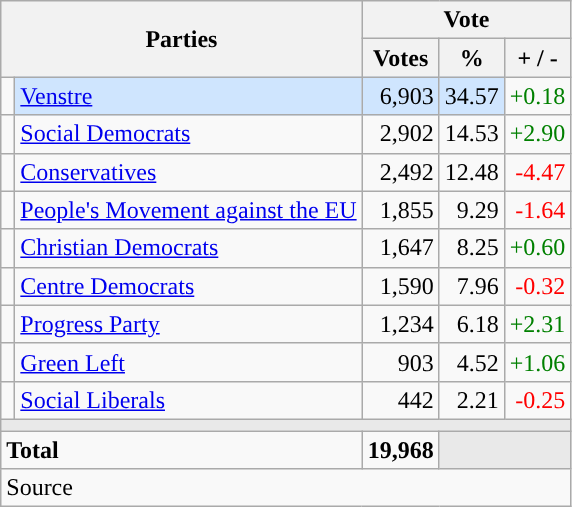<table class="wikitable" style="text-align:right;">
<tr>
<th style="text-align:centre;" rowspan="2" colspan="2" width="225">Parties</th>
<th colspan="3">Vote</th>
</tr>
<tr>
<th width="15">Votes</th>
<th width="15">%</th>
<th width="15">+ / -</th>
</tr>
<tr>
<td width="2" style="color:inherit;background:"></td>
<td bgcolor=#cfe5fe   align="left"><a href='#'>Venstre</a></td>
<td bgcolor=#cfe5fe>6,903</td>
<td bgcolor=#cfe5fe>34.57</td>
<td style=color:green;>+0.18</td>
</tr>
<tr>
<td width="2" style="color:inherit;background:"></td>
<td align="left"><a href='#'>Social Democrats</a></td>
<td>2,902</td>
<td>14.53</td>
<td style=color:green;>+2.90</td>
</tr>
<tr>
<td width="2" style="color:inherit;background:"></td>
<td align="left"><a href='#'>Conservatives</a></td>
<td>2,492</td>
<td>12.48</td>
<td style=color:red;>-4.47</td>
</tr>
<tr>
<td width="2" style="color:inherit;background:"></td>
<td align="left"><a href='#'>People's Movement against the EU</a></td>
<td>1,855</td>
<td>9.29</td>
<td style=color:red;>-1.64</td>
</tr>
<tr>
<td width="2" style="color:inherit;background:"></td>
<td align="left"><a href='#'>Christian Democrats</a></td>
<td>1,647</td>
<td>8.25</td>
<td style=color:green;>+0.60</td>
</tr>
<tr>
<td width="2" style="color:inherit;background:"></td>
<td align="left"><a href='#'>Centre Democrats</a></td>
<td>1,590</td>
<td>7.96</td>
<td style=color:red;>-0.32</td>
</tr>
<tr>
<td width="2" style="color:inherit;background:"></td>
<td align="left"><a href='#'>Progress Party</a></td>
<td>1,234</td>
<td>6.18</td>
<td style=color:green;>+2.31</td>
</tr>
<tr>
<td width="2" style="color:inherit;background:"></td>
<td align="left"><a href='#'>Green Left</a></td>
<td>903</td>
<td>4.52</td>
<td style=color:green;>+1.06</td>
</tr>
<tr>
<td width="2" style="color:inherit;background:"></td>
<td align="left"><a href='#'>Social Liberals</a></td>
<td>442</td>
<td>2.21</td>
<td style=color:red;>-0.25</td>
</tr>
<tr>
<td colspan="7" bgcolor="#E9E9E9"></td>
</tr>
<tr>
<td align="left" colspan="2"><strong>Total</strong></td>
<td><strong>19,968</strong></td>
<td bgcolor="#E9E9E9" colspan="2"></td>
</tr>
<tr>
<td align="left" colspan="6">Source</td>
</tr>
</table>
